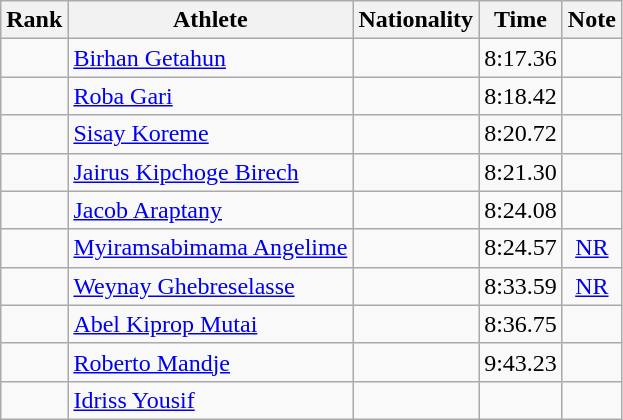<table class="wikitable sortable" style="text-align:center">
<tr>
<th>Rank</th>
<th>Athlete</th>
<th>Nationality</th>
<th>Time</th>
<th>Note</th>
</tr>
<tr>
<td></td>
<td align=left><a href='#'>Birhan Getahun</a></td>
<td align=left></td>
<td>8:17.36</td>
<td></td>
</tr>
<tr>
<td></td>
<td align=left><a href='#'>Roba Gari</a></td>
<td align=left></td>
<td>8:18.42</td>
<td></td>
</tr>
<tr>
<td></td>
<td align=left><a href='#'>Sisay Koreme</a></td>
<td align=left></td>
<td>8:20.72</td>
<td></td>
</tr>
<tr>
<td></td>
<td align=left><a href='#'>Jairus Kipchoge Birech</a></td>
<td align=left></td>
<td>8:21.30</td>
<td></td>
</tr>
<tr>
<td></td>
<td align=left><a href='#'>Jacob Araptany</a></td>
<td align=left></td>
<td>8:24.08</td>
<td></td>
</tr>
<tr>
<td></td>
<td align=left><a href='#'>Myiramsabimama Angelime</a></td>
<td align=left></td>
<td>8:24.57</td>
<td><a href='#'>NR</a></td>
</tr>
<tr>
<td></td>
<td align=left><a href='#'>Weynay Ghebreselasse</a></td>
<td align=left></td>
<td>8:33.59</td>
<td><a href='#'>NR</a></td>
</tr>
<tr>
<td></td>
<td align=left><a href='#'>Abel Kiprop Mutai</a></td>
<td align=left></td>
<td>8:36.75</td>
<td></td>
</tr>
<tr>
<td></td>
<td align=left><a href='#'>Roberto Mandje</a></td>
<td align=left></td>
<td>9:43.23</td>
<td></td>
</tr>
<tr>
<td></td>
<td align=left><a href='#'>Idriss Yousif</a></td>
<td align=left></td>
<td></td>
<td></td>
</tr>
</table>
